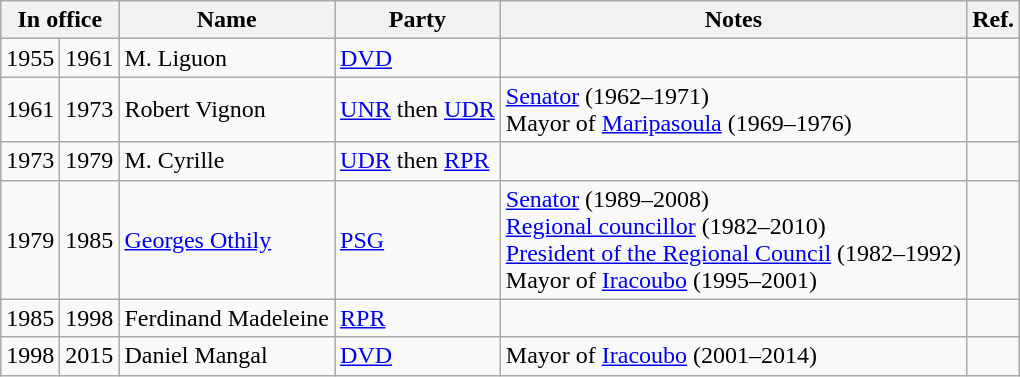<table class="wikitable">
<tr>
<th colspan="2">In office</th>
<th>Name</th>
<th>Party</th>
<th>Notes</th>
<th>Ref.</th>
</tr>
<tr>
<td>1955</td>
<td>1961</td>
<td>M. Liguon</td>
<td><a href='#'>DVD</a></td>
<td></td>
<td></td>
</tr>
<tr>
<td>1961</td>
<td>1973</td>
<td>Robert Vignon</td>
<td><a href='#'>UNR</a> then <a href='#'>UDR</a></td>
<td><a href='#'>Senator</a> (1962–1971)<br>Mayor of <a href='#'>Maripasoula</a> (1969–1976)</td>
<td></td>
</tr>
<tr>
<td>1973</td>
<td>1979</td>
<td>M. Cyrille</td>
<td><a href='#'>UDR</a> then <a href='#'>RPR</a></td>
<td></td>
<td></td>
</tr>
<tr>
<td>1979</td>
<td>1985</td>
<td><a href='#'>Georges Othily</a></td>
<td><a href='#'>PSG</a></td>
<td><a href='#'>Senator</a> (1989–2008)<br><a href='#'>Regional councillor</a> (1982–2010)<br><a href='#'>President of the Regional Council</a> (1982–1992)<br>Mayor of <a href='#'>Iracoubo</a> (1995–2001)</td>
<td></td>
</tr>
<tr>
<td>1985</td>
<td>1998</td>
<td>Ferdinand Madeleine</td>
<td><a href='#'>RPR</a></td>
<td></td>
<td></td>
</tr>
<tr>
<td>1998</td>
<td>2015</td>
<td>Daniel Mangal</td>
<td><a href='#'>DVD</a></td>
<td>Mayor of <a href='#'>Iracoubo</a> (2001–2014)</td>
<td></td>
</tr>
</table>
